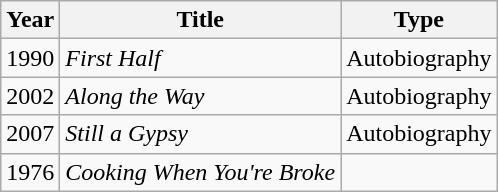<table class="wikitable">
<tr>
<th>Year</th>
<th>Title</th>
<th>Type</th>
</tr>
<tr>
<td>1990</td>
<td><em>First Half</em></td>
<td>Autobiography</td>
</tr>
<tr>
<td>2002</td>
<td><em>Along the Way</em></td>
<td>Autobiography</td>
</tr>
<tr>
<td>2007</td>
<td><em>Still a Gypsy</em></td>
<td>Autobiography</td>
</tr>
<tr>
<td>1976</td>
<td><em>Cooking When You're Broke</em></td>
<td></td>
</tr>
</table>
